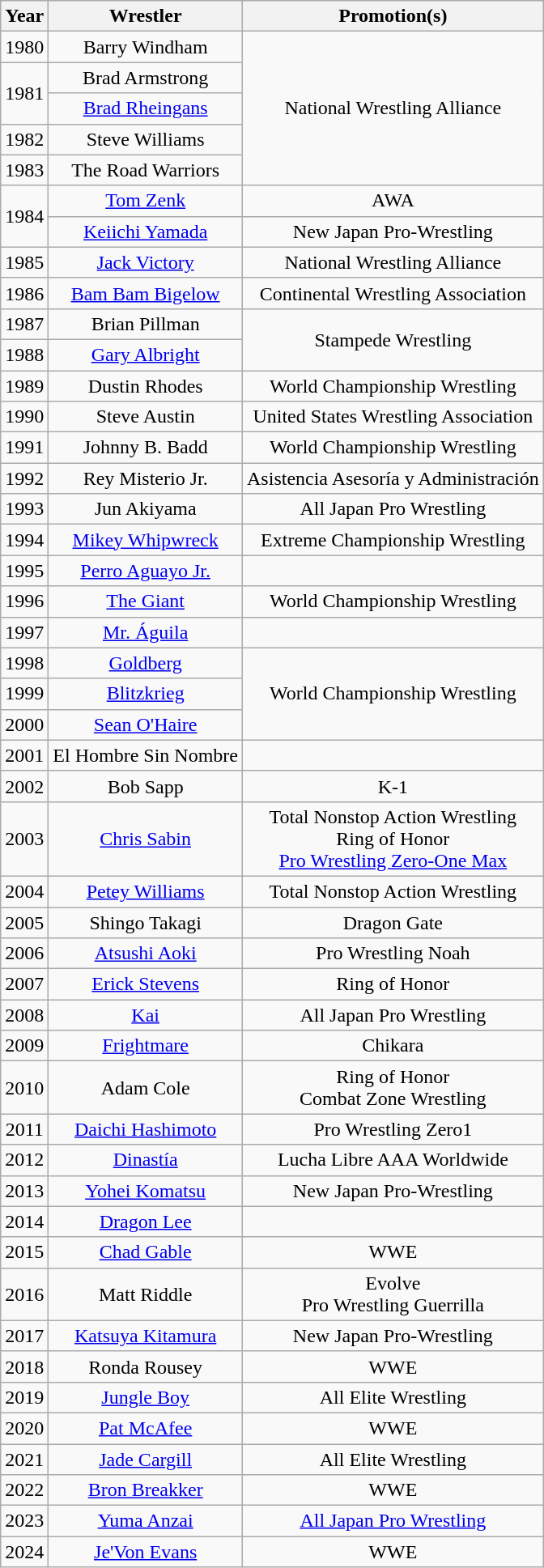<table class="wikitable sortable" style="text-align: center">
<tr>
<th>Year</th>
<th>Wrestler</th>
<th>Promotion(s)</th>
</tr>
<tr>
<td>1980</td>
<td>Barry Windham</td>
<td rowspan=5>National Wrestling Alliance</td>
</tr>
<tr>
<td rowspan=2>1981</td>
<td>Brad Armstrong</td>
</tr>
<tr>
<td><a href='#'>Brad Rheingans</a></td>
</tr>
<tr>
<td>1982</td>
<td>Steve Williams</td>
</tr>
<tr>
<td>1983</td>
<td>The Road Warriors</td>
</tr>
<tr>
<td rowspan=2>1984</td>
<td><a href='#'>Tom Zenk</a></td>
<td>AWA</td>
</tr>
<tr>
<td><a href='#'>Keiichi Yamada</a></td>
<td>New Japan Pro-Wrestling</td>
</tr>
<tr>
<td>1985</td>
<td><a href='#'>Jack Victory</a></td>
<td>National Wrestling Alliance</td>
</tr>
<tr>
<td>1986</td>
<td><a href='#'>Bam Bam Bigelow</a></td>
<td>Continental Wrestling Association</td>
</tr>
<tr>
<td>1987</td>
<td>Brian Pillman</td>
<td rowspan=2>Stampede Wrestling</td>
</tr>
<tr>
<td>1988</td>
<td><a href='#'>Gary Albright</a></td>
</tr>
<tr>
<td>1989</td>
<td>Dustin Rhodes</td>
<td>World Championship Wrestling</td>
</tr>
<tr>
<td>1990</td>
<td>Steve Austin</td>
<td>United States Wrestling Association</td>
</tr>
<tr>
<td>1991</td>
<td>Johnny B. Badd</td>
<td>World Championship Wrestling</td>
</tr>
<tr>
<td>1992</td>
<td>Rey Misterio Jr.</td>
<td>Asistencia Asesoría y Administración</td>
</tr>
<tr>
<td>1993</td>
<td>Jun Akiyama</td>
<td>All Japan Pro Wrestling</td>
</tr>
<tr>
<td>1994</td>
<td><a href='#'>Mikey Whipwreck</a></td>
<td>Extreme Championship Wrestling</td>
</tr>
<tr>
<td>1995</td>
<td><a href='#'>Perro Aguayo Jr.</a></td>
<td></td>
</tr>
<tr>
<td>1996</td>
<td><a href='#'>The Giant</a></td>
<td>World Championship Wrestling</td>
</tr>
<tr>
<td>1997</td>
<td><a href='#'>Mr. Águila</a></td>
<td></td>
</tr>
<tr>
<td>1998</td>
<td><a href='#'>Goldberg</a></td>
<td rowspan=3>World Championship Wrestling</td>
</tr>
<tr>
<td>1999</td>
<td><a href='#'>Blitzkrieg</a></td>
</tr>
<tr>
<td>2000</td>
<td><a href='#'>Sean O'Haire</a></td>
</tr>
<tr>
<td>2001</td>
<td>El Hombre Sin Nombre</td>
<td></td>
</tr>
<tr>
<td>2002</td>
<td>Bob Sapp</td>
<td>K-1</td>
</tr>
<tr>
<td>2003</td>
<td><a href='#'>Chris Sabin</a></td>
<td>Total Nonstop Action Wrestling<br>Ring of Honor<br><a href='#'>Pro Wrestling Zero-One Max</a></td>
</tr>
<tr>
<td>2004</td>
<td><a href='#'>Petey Williams</a></td>
<td>Total Nonstop Action Wrestling</td>
</tr>
<tr>
<td>2005</td>
<td>Shingo Takagi</td>
<td>Dragon Gate</td>
</tr>
<tr>
<td>2006</td>
<td><a href='#'>Atsushi Aoki</a></td>
<td>Pro Wrestling Noah</td>
</tr>
<tr>
<td>2007</td>
<td><a href='#'>Erick Stevens</a></td>
<td>Ring of Honor</td>
</tr>
<tr>
<td>2008</td>
<td><a href='#'>Kai</a></td>
<td>All Japan Pro Wrestling</td>
</tr>
<tr>
<td>2009</td>
<td><a href='#'>Frightmare</a></td>
<td>Chikara</td>
</tr>
<tr>
<td>2010</td>
<td>Adam Cole</td>
<td>Ring of Honor<br>Combat Zone Wrestling</td>
</tr>
<tr>
<td>2011</td>
<td><a href='#'>Daichi Hashimoto</a></td>
<td>Pro Wrestling Zero1</td>
</tr>
<tr>
<td>2012</td>
<td><a href='#'>Dinastía</a></td>
<td>Lucha Libre AAA Worldwide</td>
</tr>
<tr>
<td>2013</td>
<td><a href='#'>Yohei Komatsu</a></td>
<td>New Japan Pro-Wrestling</td>
</tr>
<tr>
<td>2014</td>
<td><a href='#'>Dragon Lee</a></td>
<td></td>
</tr>
<tr>
<td>2015</td>
<td><a href='#'>Chad Gable</a></td>
<td>WWE</td>
</tr>
<tr>
<td>2016</td>
<td>Matt Riddle</td>
<td>Evolve<br>Pro Wrestling Guerrilla</td>
</tr>
<tr>
<td>2017</td>
<td><a href='#'>Katsuya Kitamura</a></td>
<td>New Japan Pro-Wrestling</td>
</tr>
<tr>
<td>2018</td>
<td>Ronda Rousey</td>
<td>WWE</td>
</tr>
<tr>
<td>2019</td>
<td><a href='#'>Jungle Boy</a></td>
<td>All Elite Wrestling</td>
</tr>
<tr>
<td>2020</td>
<td><a href='#'>Pat McAfee</a></td>
<td>WWE</td>
</tr>
<tr>
<td>2021</td>
<td><a href='#'>Jade Cargill</a></td>
<td>All Elite Wrestling</td>
</tr>
<tr>
<td>2022</td>
<td><a href='#'>Bron Breakker</a></td>
<td>WWE</td>
</tr>
<tr>
<td>2023</td>
<td><a href='#'>Yuma Anzai</a></td>
<td><a href='#'>All Japan Pro Wrestling</a></td>
</tr>
<tr>
<td>2024</td>
<td><a href='#'>Je'Von Evans</a></td>
<td>WWE</td>
</tr>
</table>
